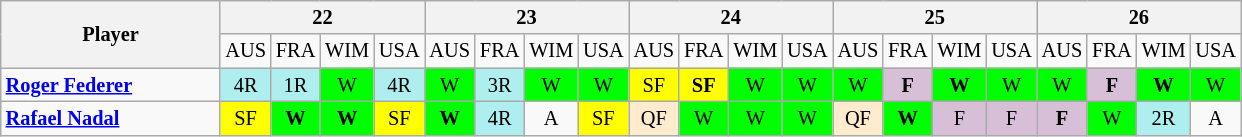<table class=wikitable style=text-align:center;font-size:85%>
<tr>
<th rowspan="2" style="width:140px;">Player</th>
<th colspan=4>22</th>
<th colspan=4>23</th>
<th colspan=4>24</th>
<th colspan=4>25</th>
<th colspan=4>26</th>
</tr>
<tr>
<td>AUS</td>
<td>FRA</td>
<td>WIM</td>
<td>USA</td>
<td>AUS</td>
<td>FRA</td>
<td>WIM</td>
<td>USA</td>
<td>AUS</td>
<td>FRA</td>
<td>WIM</td>
<td>USA</td>
<td>AUS</td>
<td>FRA</td>
<td>WIM</td>
<td>USA</td>
<td>AUS</td>
<td>FRA</td>
<td>WIM</td>
<td>USA</td>
</tr>
<tr>
<td align=left> <strong><a href='#'>Roger Federer</a></strong></td>
<td style="background:#afeeee;">4R</td>
<td style="background:#afeeee;">1R</td>
<td bgcolor=lime>W</td>
<td style="background:#afeeee;">4R</td>
<td bgcolor=lime>W</td>
<td style="background:#afeeee;">3R</td>
<td bgcolor=lime>W</td>
<td bgcolor=lime>W</td>
<td style="background:yellow;">SF</td>
<td style="background:yellow;"><strong>SF</strong></td>
<td bgcolor=lime>W</td>
<td bgcolor=lime>W</td>
<td bgcolor=lime>W</td>
<td style="background:thistle;"><strong>F</strong></td>
<td bgcolor=lime><strong>W</strong></td>
<td bgcolor=lime>W</td>
<td bgcolor=lime>W</td>
<td style="background:thistle;"><strong>F</strong></td>
<td bgcolor=lime><strong>W</strong></td>
<td bgcolor=lime>W</td>
</tr>
<tr>
<td align=left> <strong><a href='#'>Rafael Nadal</a></strong></td>
<td style="background:yellow;">SF</td>
<td bgcolor=lime><strong>W</strong></td>
<td bgcolor=lime><strong>W</strong></td>
<td style="background:yellow;">SF</td>
<td bgcolor=lime><strong>W</strong></td>
<td style="background:#afeeee;">4R</td>
<td>A</td>
<td style="background:yellow;">SF</td>
<td style="background:#ffebcd;">QF</td>
<td bgcolor=lime>W</td>
<td bgcolor=lime>W</td>
<td bgcolor=lime>W</td>
<td style="background:#ffebcd;">QF</td>
<td bgcolor=lime><strong>W</strong></td>
<td style="background:thistle;">F</td>
<td style="background:thistle;">F</td>
<td style="background:thistle;"><strong>F</strong></td>
<td bgcolor=lime>W</td>
<td style="background:#afeeee;">2R</td>
<td>A</td>
</tr>
</table>
